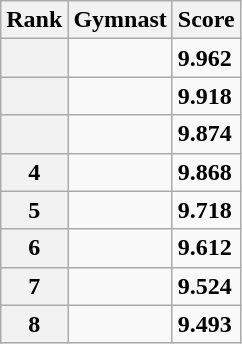<table class="wikitable sortable">
<tr>
<th scope="col">Rank</th>
<th scope="col">Gymnast</th>
<th scope="col">Score</th>
</tr>
<tr>
<th scope="row"></th>
<td></td>
<td><strong>9.962</strong></td>
</tr>
<tr>
<th scope="row"></th>
<td></td>
<td><strong>9.918</strong></td>
</tr>
<tr>
<th scope="row"></th>
<td></td>
<td><strong>9.874</strong></td>
</tr>
<tr>
<th scope="row">4</th>
<td></td>
<td><strong>9.868</strong></td>
</tr>
<tr>
<th scope="row">5</th>
<td></td>
<td><strong>9.718</strong></td>
</tr>
<tr>
<th scope="row">6</th>
<td></td>
<td><strong>9.612</strong></td>
</tr>
<tr>
<th scope="row">7</th>
<td></td>
<td><strong>9.524</strong></td>
</tr>
<tr>
<th scope="row">8</th>
<td></td>
<td><strong>9.493</strong></td>
</tr>
</table>
